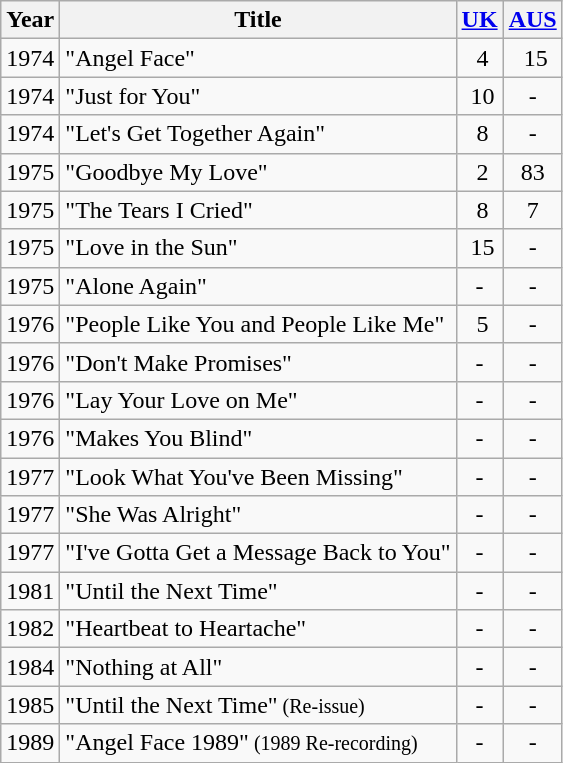<table class="wikitable">
<tr>
<th>Year</th>
<th>Title</th>
<th><a href='#'>UK</a></th>
<th><a href='#'>AUS</a></th>
</tr>
<tr>
<td>1974</td>
<td>"Angel Face"</td>
<td style="text-align:center;"> 4</td>
<td style="text-align:center;"> 15</td>
</tr>
<tr>
<td>1974</td>
<td>"Just for You"</td>
<td style="text-align:center;"> 10</td>
<td style="text-align:center;">-</td>
</tr>
<tr>
<td>1974</td>
<td>"Let's Get Together Again"</td>
<td style="text-align:center;"> 8</td>
<td style="text-align:center;">-</td>
</tr>
<tr>
<td>1975</td>
<td>"Goodbye My Love"</td>
<td style="text-align:center;"> 2</td>
<td style="text-align:center;">83</td>
</tr>
<tr>
<td>1975</td>
<td>"The Tears I Cried"</td>
<td style="text-align:center;"> 8</td>
<td style="text-align:center;">7</td>
</tr>
<tr>
<td>1975</td>
<td>"Love in the Sun"</td>
<td style="text-align:center;"> 15</td>
<td style="text-align:center;">-</td>
</tr>
<tr>
<td>1975</td>
<td>"Alone Again"</td>
<td style="text-align:center;">-</td>
<td style="text-align:center;">-</td>
</tr>
<tr>
<td>1976</td>
<td>"People Like You and People Like Me"</td>
<td style="text-align:center;"> 5</td>
<td style="text-align:center;">-</td>
</tr>
<tr>
<td>1976</td>
<td>"Don't Make Promises"</td>
<td style="text-align:center;">-</td>
<td style="text-align:center;">-</td>
</tr>
<tr>
<td>1976</td>
<td>"Lay Your Love on Me"</td>
<td style="text-align:center;">-</td>
<td style="text-align:center;">-</td>
</tr>
<tr>
<td>1976</td>
<td>"Makes You Blind"</td>
<td style="text-align:center;">-</td>
<td style="text-align:center;">-</td>
</tr>
<tr>
<td>1977</td>
<td>"Look What You've Been Missing"</td>
<td style="text-align:center;">-</td>
<td style="text-align:center;">-</td>
</tr>
<tr>
<td>1977</td>
<td>"She Was Alright"</td>
<td style="text-align:center;">-</td>
<td style="text-align:center;">-</td>
</tr>
<tr>
<td>1977</td>
<td>"I've Gotta Get a Message Back to You"</td>
<td style="text-align:center;">-</td>
<td style="text-align:center;">-</td>
</tr>
<tr>
<td>1981</td>
<td>"Until the Next Time"</td>
<td style="text-align:center;">-</td>
<td style="text-align:center;">-</td>
</tr>
<tr>
<td>1982</td>
<td>"Heartbeat to Heartache"</td>
<td style="text-align:center;">-</td>
<td style="text-align:center;">-</td>
</tr>
<tr>
<td>1984</td>
<td>"Nothing at All"</td>
<td style="text-align:center;">-</td>
<td style="text-align:center;">-</td>
</tr>
<tr>
<td>1985</td>
<td>"Until the Next Time"<small> (Re-issue)</small></td>
<td style="text-align:center;">-</td>
<td style="text-align:center;">-</td>
</tr>
<tr>
<td>1989</td>
<td>"Angel Face 1989"<small> (1989 Re-recording)</small></td>
<td style="text-align:center;">-</td>
<td style="text-align:center;">-</td>
</tr>
</table>
